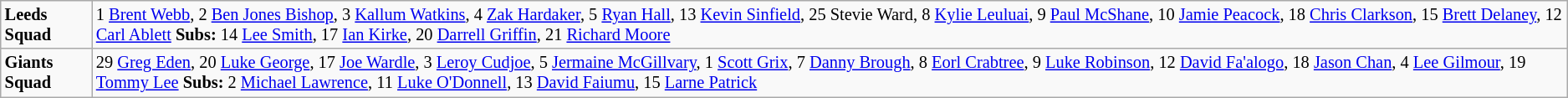<table class="wikitable" style="font-size:85%;">
<tr>
<td><strong>Leeds Squad</strong></td>
<td>1 <a href='#'>Brent Webb</a>, 2 <a href='#'>Ben Jones Bishop</a>, 3 <a href='#'>Kallum Watkins</a>, 4 <a href='#'>Zak Hardaker</a>, 5 <a href='#'>Ryan Hall</a>, 13 <a href='#'>Kevin Sinfield</a>, 25 Stevie Ward, 8 <a href='#'>Kylie Leuluai</a>, 9 <a href='#'>Paul McShane</a>, 10 <a href='#'>Jamie Peacock</a>, 18 <a href='#'>Chris Clarkson</a>, 15 <a href='#'>Brett Delaney</a>, 12 <a href='#'>Carl Ablett</a> <strong>Subs:</strong> 14 <a href='#'>Lee Smith</a>, 17 <a href='#'>Ian Kirke</a>, 20 <a href='#'>Darrell Griffin</a>, 21 <a href='#'>Richard Moore</a></td>
</tr>
<tr>
<td><strong>Giants Squad</strong></td>
<td>29 <a href='#'>Greg Eden</a>, 20 <a href='#'>Luke George</a>, 17 <a href='#'>Joe Wardle</a>, 3 <a href='#'>Leroy Cudjoe</a>, 5 <a href='#'>Jermaine McGillvary</a>, 1 <a href='#'>Scott Grix</a>, 7 <a href='#'>Danny Brough</a>, 8 <a href='#'>Eorl Crabtree</a>, 9 <a href='#'>Luke Robinson</a>, 12 <a href='#'>David Fa'alogo</a>, 18 <a href='#'>Jason Chan</a>, 4 <a href='#'>Lee Gilmour</a>, 19 <a href='#'>Tommy Lee</a> <strong>Subs:</strong> 2 <a href='#'>Michael Lawrence</a>, 11 <a href='#'>Luke O'Donnell</a>, 13 <a href='#'>David Faiumu</a>, 15 <a href='#'>Larne Patrick</a></td>
</tr>
</table>
